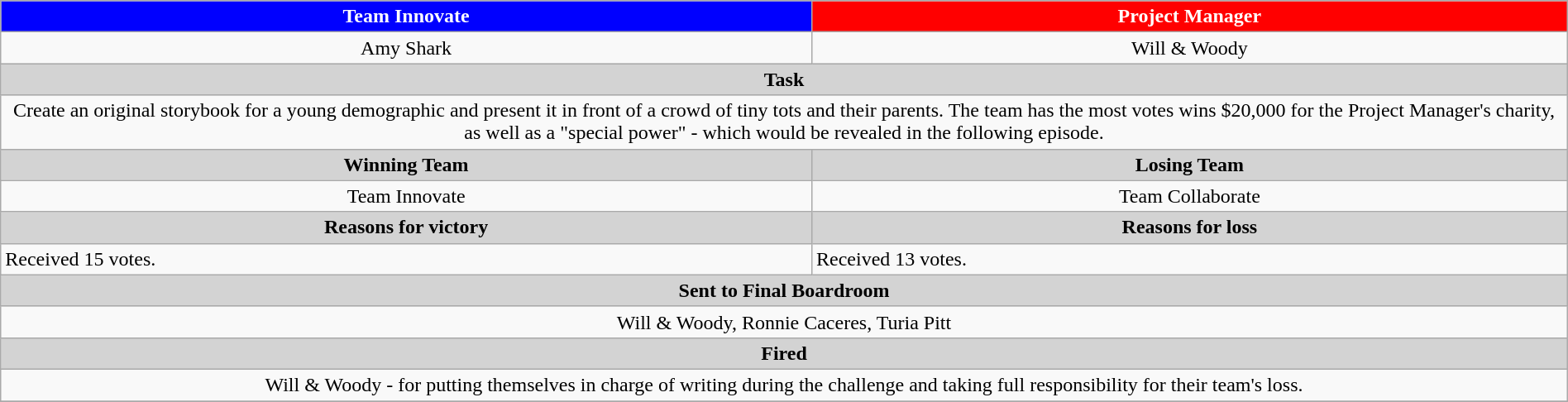<table class="wikitable" style="text-align: center; width:100%">
<tr>
<th style="text-align:center; background:blue;color:white">Team Innovate </th>
<th style="text-align:center; background:red;color:white"> Project Manager</th>
</tr>
<tr>
<td>Amy Shark</td>
<td>Will & Woody</td>
</tr>
<tr>
<th colspan="2" style="text-align:center; background:lightgrey;">Task</th>
</tr>
<tr>
<td colspan="2">Create an original storybook for a young demographic and present it in front of a crowd of tiny tots and their parents. The team has the most votes wins $20,000 for the Project Manager's charity, as well as a "special power" - which would be revealed in the following episode.</td>
</tr>
<tr>
<th style="text-align:center; background:lightgrey;">Winning Team</th>
<th style="text-align:center; background:lightgrey;">Losing Team</th>
</tr>
<tr>
<td>Team Innovate</td>
<td>Team Collaborate</td>
</tr>
<tr>
<th style="text-align:center; background:lightgrey;">Reasons for victory</th>
<th style="text-align:center; background:lightgrey;">Reasons for loss</th>
</tr>
<tr style="text-align: left; ">
<td>Received 15 votes.</td>
<td>Received 13 votes.</td>
</tr>
<tr>
<th colspan="2" style="text-align:center; background:lightgrey;">Sent to Final Boardroom</th>
</tr>
<tr>
<td colspan="2">Will & Woody, Ronnie Caceres, Turia Pitt</td>
</tr>
<tr>
<th colspan="2" style="text-align:center; background:lightgrey;">Fired</th>
</tr>
<tr>
<td colspan="2">Will & Woody - for putting themselves in charge of writing during the challenge and taking full responsibility for their team's loss.</td>
</tr>
<tr>
</tr>
</table>
